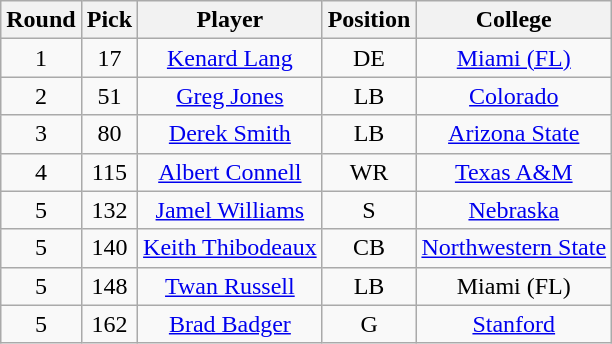<table class="wikitable sortable sortable"  style="text-align:center;">
<tr>
<th>Round</th>
<th>Pick</th>
<th>Player</th>
<th>Position</th>
<th>College</th>
</tr>
<tr>
<td>1</td>
<td>17</td>
<td><a href='#'>Kenard Lang</a></td>
<td>DE</td>
<td><a href='#'>Miami (FL)</a></td>
</tr>
<tr>
<td>2</td>
<td>51</td>
<td><a href='#'>Greg Jones</a></td>
<td>LB</td>
<td><a href='#'>Colorado</a></td>
</tr>
<tr>
<td>3</td>
<td>80</td>
<td><a href='#'>Derek Smith</a></td>
<td>LB</td>
<td><a href='#'>Arizona State</a></td>
</tr>
<tr>
<td>4</td>
<td>115</td>
<td><a href='#'>Albert Connell</a></td>
<td>WR</td>
<td><a href='#'>Texas A&M</a></td>
</tr>
<tr>
<td>5</td>
<td>132</td>
<td><a href='#'>Jamel Williams</a></td>
<td>S</td>
<td><a href='#'>Nebraska</a></td>
</tr>
<tr>
<td>5</td>
<td>140</td>
<td><a href='#'>Keith Thibodeaux</a></td>
<td>CB</td>
<td><a href='#'>Northwestern State</a></td>
</tr>
<tr>
<td>5</td>
<td>148</td>
<td><a href='#'>Twan Russell</a></td>
<td>LB</td>
<td>Miami (FL)</td>
</tr>
<tr>
<td>5</td>
<td>162</td>
<td><a href='#'>Brad Badger</a></td>
<td>G</td>
<td><a href='#'>Stanford</a></td>
</tr>
</table>
